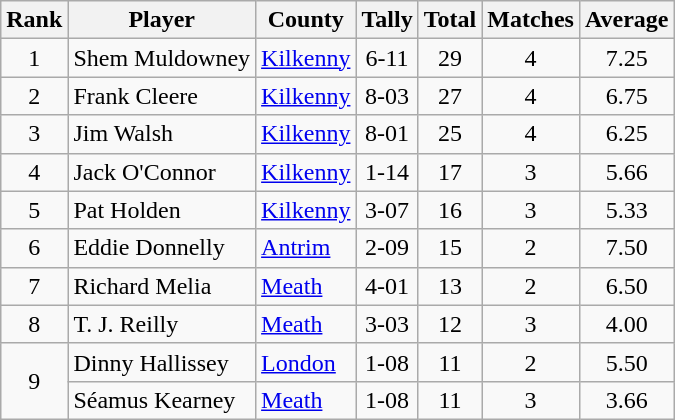<table class="wikitable">
<tr>
<th>Rank</th>
<th>Player</th>
<th>County</th>
<th>Tally</th>
<th>Total</th>
<th>Matches</th>
<th>Average</th>
</tr>
<tr>
<td rowspan="1" style="text-align:center;">1</td>
<td>Shem Muldowney</td>
<td><a href='#'>Kilkenny</a></td>
<td align=center>6-11</td>
<td align=center>29</td>
<td align=center>4</td>
<td align=center>7.25</td>
</tr>
<tr>
<td rowspan="1" style="text-align:center;">2</td>
<td>Frank Cleere</td>
<td><a href='#'>Kilkenny</a></td>
<td align=center>8-03</td>
<td align=center>27</td>
<td align=center>4</td>
<td align=center>6.75</td>
</tr>
<tr>
<td rowspan="1" style="text-align:center;">3</td>
<td>Jim Walsh</td>
<td><a href='#'>Kilkenny</a></td>
<td align=center>8-01</td>
<td align=center>25</td>
<td align=center>4</td>
<td align=center>6.25</td>
</tr>
<tr>
<td rowspan="1" style="text-align:center;">4</td>
<td>Jack O'Connor</td>
<td><a href='#'>Kilkenny</a></td>
<td align=center>1-14</td>
<td align=center>17</td>
<td align=center>3</td>
<td align=center>5.66</td>
</tr>
<tr>
<td rowspan="1" style="text-align:center;">5</td>
<td>Pat Holden</td>
<td><a href='#'>Kilkenny</a></td>
<td align=center>3-07</td>
<td align=center>16</td>
<td align=center>3</td>
<td align=center>5.33</td>
</tr>
<tr>
<td rowspan="1" style="text-align:center;">6</td>
<td>Eddie Donnelly</td>
<td><a href='#'>Antrim</a></td>
<td align=center>2-09</td>
<td align=center>15</td>
<td align=center>2</td>
<td align=center>7.50</td>
</tr>
<tr>
<td rowspan="1" style="text-align:center;">7</td>
<td>Richard Melia</td>
<td><a href='#'>Meath</a></td>
<td align=center>4-01</td>
<td align=center>13</td>
<td align=center>2</td>
<td align=center>6.50</td>
</tr>
<tr>
<td rowspan="1" style="text-align:center;">8</td>
<td>T. J. Reilly</td>
<td><a href='#'>Meath</a></td>
<td align=center>3-03</td>
<td align=center>12</td>
<td align=center>3</td>
<td align=center>4.00</td>
</tr>
<tr>
<td rowspan="2" style="text-align:center;">9</td>
<td>Dinny Hallissey</td>
<td><a href='#'>London</a></td>
<td align=center>1-08</td>
<td align=center>11</td>
<td align=center>2</td>
<td align=center>5.50</td>
</tr>
<tr>
<td>Séamus Kearney</td>
<td><a href='#'>Meath</a></td>
<td align=center>1-08</td>
<td align=center>11</td>
<td align=center>3</td>
<td align=center>3.66</td>
</tr>
</table>
